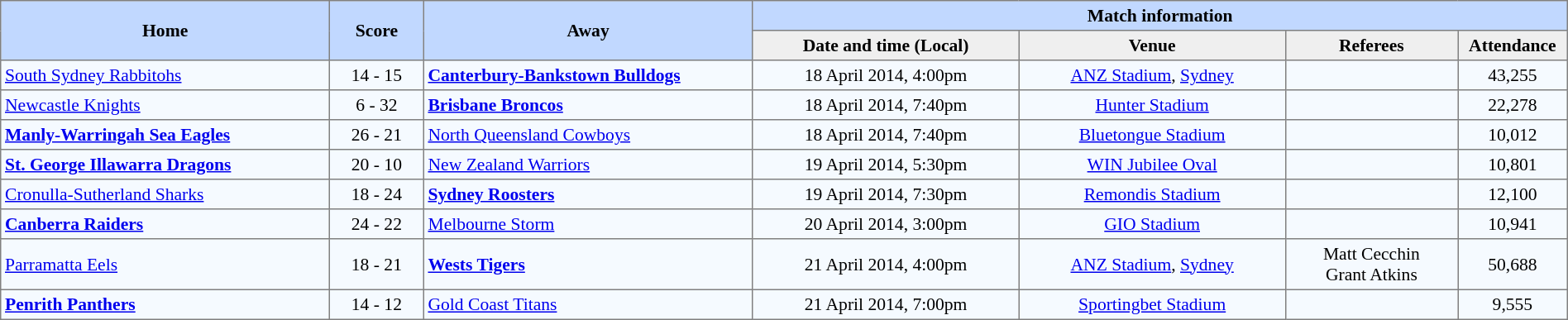<table border="1" cellpadding="3" cellspacing="0" style="border-collapse:collapse; font-size:90%; width:100%;">
<tr style="background:#c1d8ff;">
<th rowspan="2" style="width:21%;">Home</th>
<th rowspan="2" style="width:6%;">Score</th>
<th rowspan="2" style="width:21%;">Away</th>
<th colspan=6>Match information</th>
</tr>
<tr style="background:#efefef;">
<th width=17%>Date and time (Local)</th>
<th width=17%>Venue</th>
<th width=11%>Referees</th>
<th width=7%>Attendance</th>
</tr>
<tr style="text-align:center; background:#f5faff;">
<td align=left> <a href='#'>South Sydney Rabbitohs</a></td>
<td>14 - 15</td>
<td align=left> <strong><a href='#'>Canterbury-Bankstown Bulldogs</a></strong></td>
<td>18 April 2014, 4:00pm</td>
<td><a href='#'>ANZ Stadium</a>, <a href='#'>Sydney</a></td>
<td></td>
<td>43,255</td>
</tr>
<tr style="text-align:center; background:#f5faff;">
<td align=left> <a href='#'>Newcastle Knights</a></td>
<td>6 - 32</td>
<td align=left> <strong><a href='#'>Brisbane Broncos</a></strong></td>
<td>18 April 2014, 7:40pm</td>
<td><a href='#'>Hunter Stadium</a></td>
<td></td>
<td>22,278</td>
</tr>
<tr style="text-align:center; background:#f5faff;">
<td align=left> <strong><a href='#'>Manly-Warringah Sea Eagles</a></strong></td>
<td>26 - 21</td>
<td align=left> <a href='#'>North Queensland Cowboys</a></td>
<td>18 April 2014, 7:40pm</td>
<td><a href='#'>Bluetongue Stadium</a></td>
<td></td>
<td>10,012</td>
</tr>
<tr style="text-align:center; background:#f5faff;">
<td align=left> <strong><a href='#'>St. George Illawarra Dragons</a></strong></td>
<td>20 - 10</td>
<td align=left> <a href='#'>New Zealand Warriors</a></td>
<td>19 April 2014, 5:30pm</td>
<td><a href='#'>WIN Jubilee Oval</a></td>
<td></td>
<td>10,801</td>
</tr>
<tr style="text-align:center; background:#f5faff;">
<td align=left> <a href='#'>Cronulla-Sutherland Sharks</a></td>
<td>18 - 24</td>
<td align=left> <strong><a href='#'>Sydney Roosters</a></strong></td>
<td>19 April 2014, 7:30pm</td>
<td><a href='#'>Remondis Stadium</a></td>
<td></td>
<td>12,100</td>
</tr>
<tr style="text-align:center; background:#f5faff;">
<td align=left> <strong><a href='#'>Canberra Raiders</a></strong></td>
<td>24 - 22</td>
<td align=left> <a href='#'>Melbourne Storm</a></td>
<td>20 April 2014, 3:00pm</td>
<td><a href='#'>GIO Stadium</a></td>
<td></td>
<td>10,941</td>
</tr>
<tr style="text-align:center; background:#f5faff;">
<td align=left> <a href='#'>Parramatta Eels</a></td>
<td>18 - 21</td>
<td align=left> <strong><a href='#'>Wests Tigers</a></strong></td>
<td>21 April 2014, 4:00pm</td>
<td><a href='#'>ANZ Stadium</a>, <a href='#'>Sydney</a></td>
<td>Matt Cecchin<br>Grant Atkins</td>
<td>50,688</td>
</tr>
<tr style="text-align:center; background:#f5faff;">
<td align=left> <strong><a href='#'>Penrith Panthers</a></strong></td>
<td>14 - 12</td>
<td align=left> <a href='#'>Gold Coast Titans</a></td>
<td>21 April 2014, 7:00pm</td>
<td><a href='#'>Sportingbet Stadium</a></td>
<td></td>
<td>9,555</td>
</tr>
</table>
